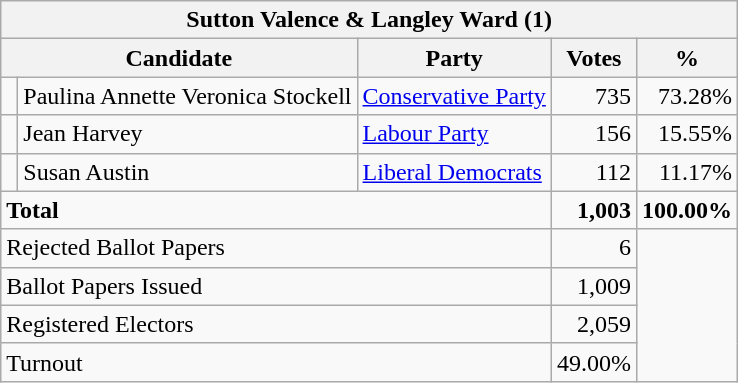<table class="wikitable" border="1" style="text-align:right; font-size:100%">
<tr>
<th align=center colspan=5>Sutton Valence & Langley Ward (1)</th>
</tr>
<tr>
<th align=left colspan=2>Candidate</th>
<th align=left>Party</th>
<th align=center>Votes</th>
<th align=center>%</th>
</tr>
<tr>
<td bgcolor=> </td>
<td align=left>Paulina Annette Veronica Stockell</td>
<td align=left><a href='#'>Conservative Party</a></td>
<td>735</td>
<td>73.28%</td>
</tr>
<tr>
<td bgcolor=> </td>
<td align=left>Jean Harvey</td>
<td align=left><a href='#'>Labour Party</a></td>
<td>156</td>
<td>15.55%</td>
</tr>
<tr>
<td bgcolor=> </td>
<td align=left>Susan Austin</td>
<td align=left><a href='#'>Liberal Democrats</a></td>
<td>112</td>
<td>11.17%</td>
</tr>
<tr>
<td align=left colspan=3><strong>Total</strong></td>
<td><strong>1,003</strong></td>
<td><strong>100.00%</strong></td>
</tr>
<tr>
<td align=left colspan=3>Rejected Ballot Papers</td>
<td>6</td>
<td rowspan=4></td>
</tr>
<tr>
<td align=left colspan=3>Ballot Papers Issued</td>
<td>1,009</td>
</tr>
<tr>
<td align=left colspan=3>Registered Electors</td>
<td>2,059</td>
</tr>
<tr>
<td align=left colspan=3>Turnout</td>
<td>49.00%</td>
</tr>
</table>
